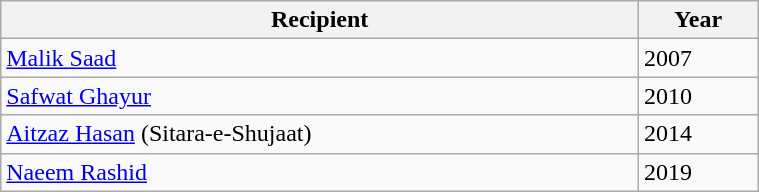<table class="wikitable" style="width:40%;">
<tr>
<th>Recipient</th>
<th>Year</th>
</tr>
<tr>
<td><a href='#'>Malik Saad</a></td>
<td>2007</td>
</tr>
<tr>
<td><a href='#'>Safwat Ghayur</a></td>
<td>2010</td>
</tr>
<tr>
<td><a href='#'>Aitzaz Hasan</a> (Sitara-e-Shujaat)</td>
<td>2014</td>
</tr>
<tr>
<td><a href='#'>Naeem Rashid</a></td>
<td>2019</td>
</tr>
</table>
